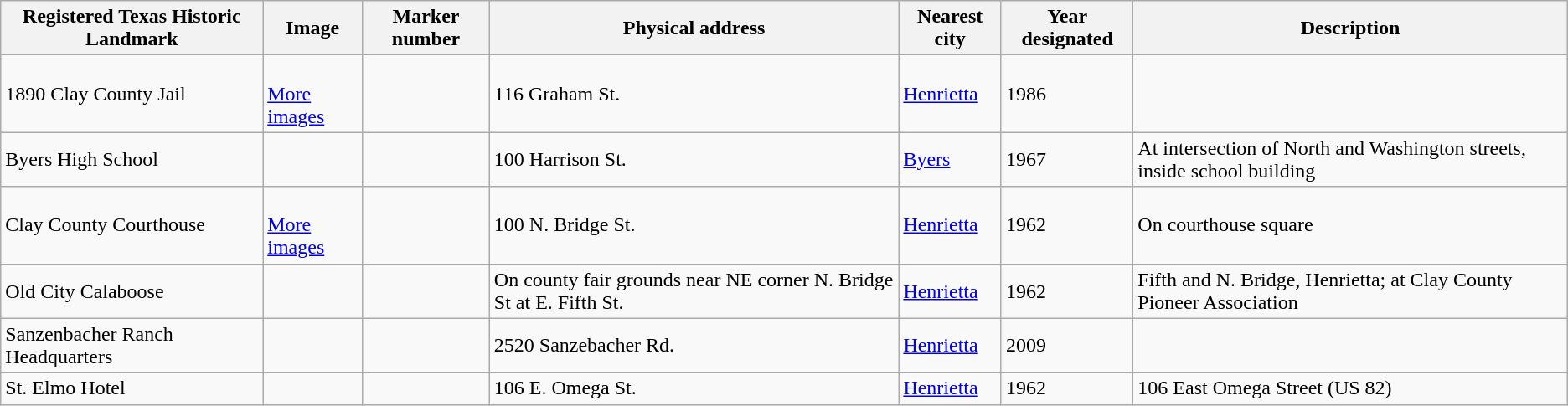<table class="wikitable sortable">
<tr>
<th>Registered Texas Historic Landmark</th>
<th>Image</th>
<th>Marker number</th>
<th>Physical address</th>
<th>Nearest city</th>
<th>Year designated</th>
<th>Description</th>
</tr>
<tr>
<td>1890 Clay County Jail</td>
<td><br> <a href='#'>More images</a></td>
<td></td>
<td>116 Graham St.<br></td>
<td><a href='#'>Henrietta</a></td>
<td>1986</td>
<td></td>
</tr>
<tr>
<td>Byers High School</td>
<td></td>
<td></td>
<td>100 Harrison St.<br></td>
<td><a href='#'>Byers</a></td>
<td>1967</td>
<td>At intersection of North and Washington streets, inside school building</td>
</tr>
<tr>
<td>Clay County Courthouse</td>
<td><br> <a href='#'>More images</a></td>
<td></td>
<td>100 N. Bridge St.<br></td>
<td><a href='#'>Henrietta</a></td>
<td>1962</td>
<td>On courthouse square</td>
</tr>
<tr>
<td>Old City Calaboose</td>
<td></td>
<td></td>
<td>On county fair grounds near NE corner N. Bridge St at E. Fifth St.<br></td>
<td><a href='#'>Henrietta</a></td>
<td>1962</td>
<td>Fifth and N. Bridge, Henrietta; at Clay County Pioneer Association</td>
</tr>
<tr>
<td>Sanzenbacher Ranch Headquarters</td>
<td></td>
<td></td>
<td>2520 Sanzebacher Rd.<br></td>
<td><a href='#'>Henrietta</a></td>
<td>2009</td>
<td></td>
</tr>
<tr>
<td>St. Elmo Hotel</td>
<td></td>
<td></td>
<td>106 E. Omega St.<br></td>
<td><a href='#'>Henrietta</a></td>
<td>1962</td>
<td>106 East Omega Street (US 82)</td>
</tr>
</table>
